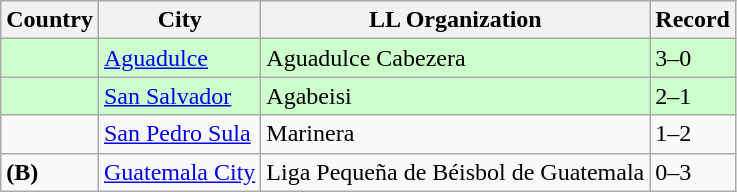<table class="wikitable">
<tr>
<th>Country</th>
<th>City</th>
<th>LL Organization</th>
<th>Record</th>
</tr>
<tr bgcolor=ccffcc>
<td><strong></strong></td>
<td><a href='#'>Aguadulce</a></td>
<td>Aguadulce Cabezera</td>
<td>3–0</td>
</tr>
<tr bgcolor=ccffcc>
<td><strong></strong></td>
<td><a href='#'>San Salvador</a></td>
<td>Agabeisi</td>
<td>2–1</td>
</tr>
<tr>
<td><strong></strong></td>
<td><a href='#'>San Pedro Sula</a></td>
<td>Marinera</td>
<td>1–2</td>
</tr>
<tr>
<td><strong> (B)</strong></td>
<td><a href='#'>Guatemala City</a></td>
<td>Liga Pequeña de Béisbol de Guatemala</td>
<td>0–3</td>
</tr>
</table>
